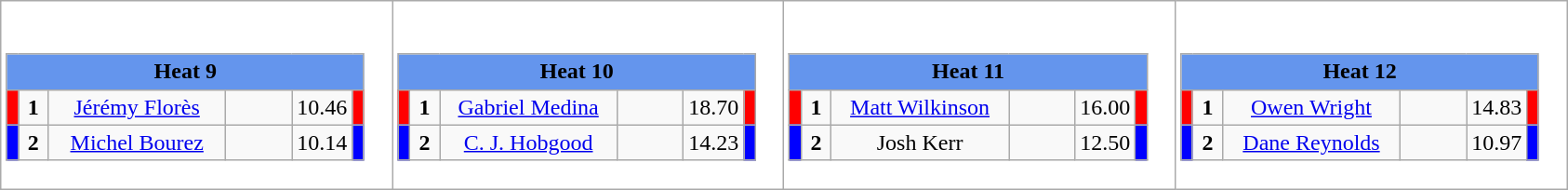<table class="wikitable" style="background:#fff;">
<tr>
<td><div><br><table class="wikitable">
<tr>
<td colspan="6"  style="text-align:center; background:#6495ed;"><strong>Heat 9</strong></td>
</tr>
<tr>
<td style="width:01px; background: #f00;"></td>
<td style="width:14px; text-align:center;"><strong>1</strong></td>
<td style="width:120px; text-align:center;"><a href='#'>Jérémy Florès</a></td>
<td style="width:40px; text-align:center;"></td>
<td style="width:20px; text-align:center;">10.46</td>
<td style="width:01px; background: #f00;"></td>
</tr>
<tr>
<td style="width:01px; background: #00f;"></td>
<td style="width:14px; text-align:center;"><strong>2</strong></td>
<td style="width:120px; text-align:center;"><a href='#'>Michel Bourez</a></td>
<td style="width:40px; text-align:center;"></td>
<td style="width:20px; text-align:center;">10.14</td>
<td style="width:01px; background: #00f;"></td>
</tr>
</table>
</div></td>
<td><div><br><table class="wikitable">
<tr>
<td colspan="6"  style="text-align:center; background:#6495ed;"><strong>Heat 10</strong></td>
</tr>
<tr>
<td style="width:01px; background: #f00;"></td>
<td style="width:14px; text-align:center;"><strong>1</strong></td>
<td style="width:120px; text-align:center;"><a href='#'>Gabriel Medina</a></td>
<td style="width:40px; text-align:center;"></td>
<td style="width:20px; text-align:center;">18.70</td>
<td style="width:01px; background: #f00;"></td>
</tr>
<tr>
<td style="width:01px; background: #00f;"></td>
<td style="width:14px; text-align:center;"><strong>2</strong></td>
<td style="width:120px; text-align:center;"><a href='#'>C. J. Hobgood</a></td>
<td style="width:40px; text-align:center;"></td>
<td style="width:20px; text-align:center;">14.23</td>
<td style="width:01px; background: #00f;"></td>
</tr>
</table>
</div></td>
<td><div><br><table class="wikitable">
<tr>
<td colspan="6"  style="text-align:center; background:#6495ed;"><strong>Heat 11</strong></td>
</tr>
<tr>
<td style="width:01px; background: #f00;"></td>
<td style="width:14px; text-align:center;"><strong>1</strong></td>
<td style="width:120px; text-align:center;"><a href='#'>Matt Wilkinson</a></td>
<td style="width:40px; text-align:center;"></td>
<td style="width:20px; text-align:center;">16.00</td>
<td style="width:01px; background: #f00;"></td>
</tr>
<tr>
<td style="width:01px; background: #00f;"></td>
<td style="width:14px; text-align:center;"><strong>2</strong></td>
<td style="width:120px; text-align:center;">Josh Kerr</td>
<td style="width:40px; text-align:center;"></td>
<td style="width:20px; text-align:center;">12.50</td>
<td style="width:01px; background: #00f;"></td>
</tr>
</table>
</div></td>
<td><div><br><table class="wikitable">
<tr>
<td colspan="6"  style="text-align:center; background:#6495ed;"><strong>Heat 12</strong></td>
</tr>
<tr>
<td style="width:01px; background: #f00;"></td>
<td style="width:14px; text-align:center;"><strong>1</strong></td>
<td style="width:120px; text-align:center;"><a href='#'>Owen Wright</a></td>
<td style="width:40px; text-align:center;"></td>
<td style="width:20px; text-align:center;">14.83</td>
<td style="width:01px; background: #f00;"></td>
</tr>
<tr>
<td style="width:01px; background: #00f;"></td>
<td style="width:14px; text-align:center;"><strong>2</strong></td>
<td style="width:120px; text-align:center;"><a href='#'>Dane Reynolds</a></td>
<td style="width:40px; text-align:center;"></td>
<td style="width:20px; text-align:center;">10.97</td>
<td style="width:01px; background: #00f;"></td>
</tr>
</table>
</div></td>
</tr>
</table>
